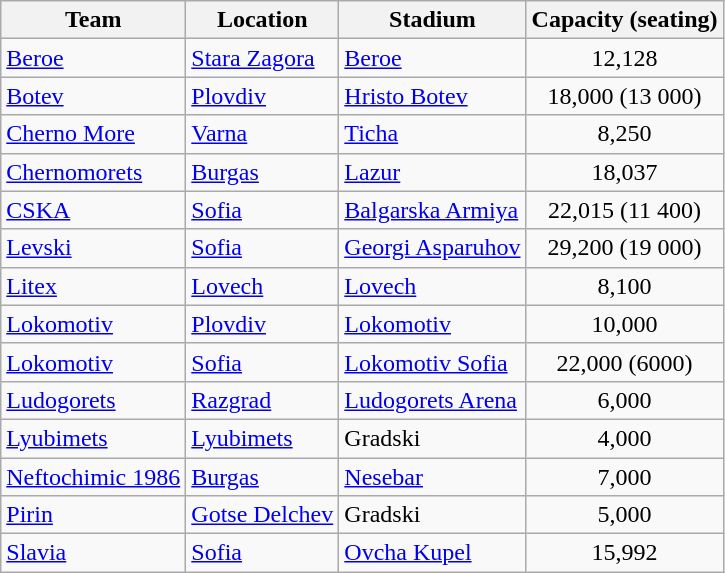<table class="wikitable sortable" style="text-align: left;">
<tr>
<th>Team</th>
<th>Location</th>
<th>Stadium</th>
<th>Capacity (seating)</th>
</tr>
<tr>
<td><a href='#'>Beroe</a></td>
<td><a href='#'>Stara Zagora</a></td>
<td><a href='#'>Beroe</a></td>
<td align="center">12,128</td>
</tr>
<tr>
<td><a href='#'>Botev</a></td>
<td><a href='#'>Plovdiv</a></td>
<td><a href='#'>Hristo Botev</a></td>
<td align="center">18,000 (13 000)</td>
</tr>
<tr>
<td><a href='#'>Cherno More</a></td>
<td><a href='#'>Varna</a></td>
<td><a href='#'>Ticha</a></td>
<td align="center">8,250</td>
</tr>
<tr>
<td><a href='#'>Chernomorets</a></td>
<td><a href='#'>Burgas</a></td>
<td><a href='#'>Lazur</a></td>
<td align="center">18,037</td>
</tr>
<tr>
<td><a href='#'>CSKA</a></td>
<td><a href='#'>Sofia</a></td>
<td><a href='#'>Balgarska Armiya</a></td>
<td align="center">22,015 (11 400)</td>
</tr>
<tr>
<td><a href='#'>Levski</a></td>
<td><a href='#'>Sofia</a></td>
<td><a href='#'>Georgi Asparuhov</a></td>
<td align="center">29,200 (19 000)</td>
</tr>
<tr>
<td><a href='#'>Litex</a></td>
<td><a href='#'>Lovech</a></td>
<td><a href='#'>Lovech</a></td>
<td align="center">8,100</td>
</tr>
<tr>
<td><a href='#'>Lokomotiv</a></td>
<td><a href='#'>Plovdiv</a></td>
<td><a href='#'>Lokomotiv</a></td>
<td align="center">10,000</td>
</tr>
<tr>
<td><a href='#'>Lokomotiv</a></td>
<td><a href='#'>Sofia</a></td>
<td><a href='#'>Lokomotiv Sofia</a></td>
<td align="center">22,000 (6000)</td>
</tr>
<tr>
<td><a href='#'>Ludogorets</a></td>
<td><a href='#'>Razgrad</a></td>
<td><a href='#'>Ludogorets Arena</a></td>
<td align="center">6,000</td>
</tr>
<tr>
<td><a href='#'>Lyubimets</a></td>
<td><a href='#'>Lyubimets</a></td>
<td>Gradski</td>
<td align="center">4,000</td>
</tr>
<tr>
<td><a href='#'>Neftochimic 1986</a></td>
<td><a href='#'>Burgas</a></td>
<td><a href='#'>Nesebar</a></td>
<td align="center">7,000</td>
</tr>
<tr>
<td><a href='#'>Pirin</a></td>
<td><a href='#'>Gotse Delchev</a></td>
<td>Gradski</td>
<td align="center">5,000</td>
</tr>
<tr>
<td><a href='#'>Slavia</a></td>
<td><a href='#'>Sofia</a></td>
<td><a href='#'>Ovcha Kupel</a></td>
<td align="center">15,992</td>
</tr>
</table>
